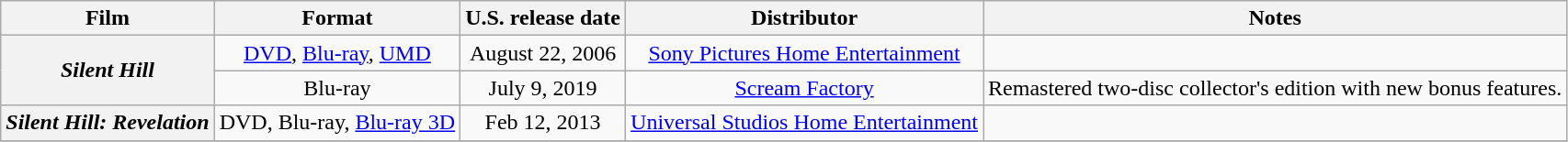<table class="wikitable plainrowheaders" style="text-align:center;">
<tr>
<th scope="col">Film</th>
<th scope="col">Format</th>
<th scope="col">U.S. release date</th>
<th scope="col">Distributor</th>
<th scope="col">Notes</th>
</tr>
<tr>
<th scope="row" rowspan="2"><em>Silent Hill</em></th>
<td><a href='#'>DVD</a>, <a href='#'>Blu-ray</a>, <a href='#'>UMD</a></td>
<td>August 22, 2006</td>
<td><a href='#'>Sony Pictures Home Entertainment</a></td>
<td></td>
</tr>
<tr>
<td>Blu-ray</td>
<td>July 9, 2019</td>
<td><a href='#'>Scream Factory</a></td>
<td>Remastered two-disc collector's edition with new bonus features.</td>
</tr>
<tr>
<th scope="row"><em>Silent Hill: Revelation</em></th>
<td>DVD, Blu-ray, <a href='#'>Blu-ray 3D</a></td>
<td>Feb 12, 2013</td>
<td><a href='#'>Universal Studios Home Entertainment</a></td>
<td></td>
</tr>
<tr>
</tr>
</table>
